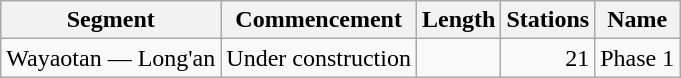<table class="wikitable" style="border-collapse: collapse; text-align: right;">
<tr>
<th>Segment</th>
<th>Commencement</th>
<th>Length</th>
<th>Stations</th>
<th>Name</th>
</tr>
<tr>
<td style="text-align: left;">Wayaotan — Long'an</td>
<td>Under construction</td>
<td></td>
<td>21</td>
<td style="text-align: left;">Phase 1</td>
</tr>
</table>
